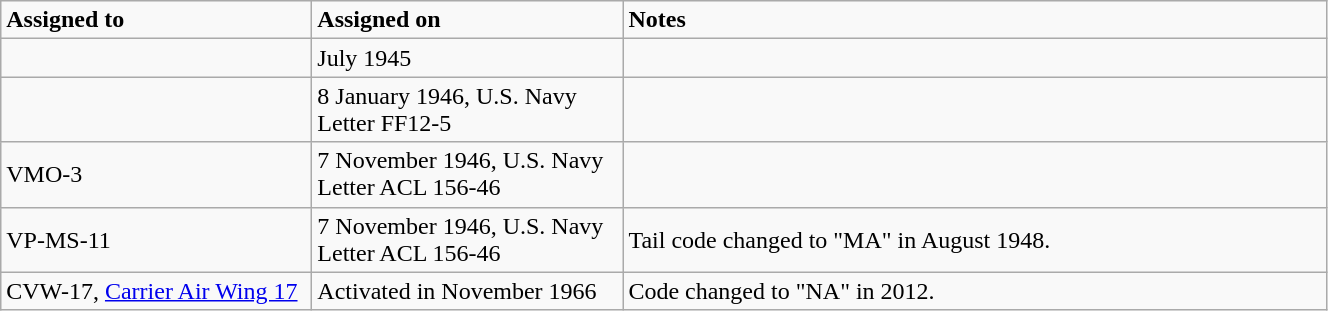<table class="wikitable" style="width: 70%;">
<tr>
<td style="width: 200px;"><strong>Assigned to</strong></td>
<td style="width: 200px;"><strong>Assigned on</strong></td>
<td><strong>Notes</strong></td>
</tr>
<tr>
<td></td>
<td>July 1945</td>
<td></td>
</tr>
<tr>
<td></td>
<td>8 January 1946, U.S. Navy Letter FF12-5</td>
<td></td>
</tr>
<tr>
<td>VMO-3</td>
<td>7 November 1946, U.S. Navy Letter ACL 156-46</td>
<td></td>
</tr>
<tr>
<td>VP-MS-11</td>
<td>7 November 1946, U.S. Navy Letter ACL 156-46</td>
<td>Tail code changed to "MA" in August 1948.</td>
</tr>
<tr>
<td>CVW-17, <a href='#'>Carrier Air Wing 17</a></td>
<td>Activated in November 1966</td>
<td>Code changed to "NA" in 2012.</td>
</tr>
</table>
